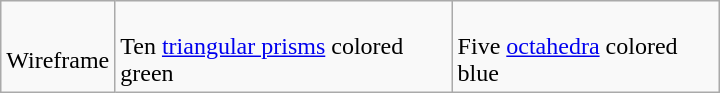<table class=wikitable width=480>
<tr>
<td><br>Wireframe</td>
<td><br>Ten <a href='#'>triangular prisms</a> colored green</td>
<td><br>Five <a href='#'>octahedra</a> colored blue</td>
</tr>
</table>
